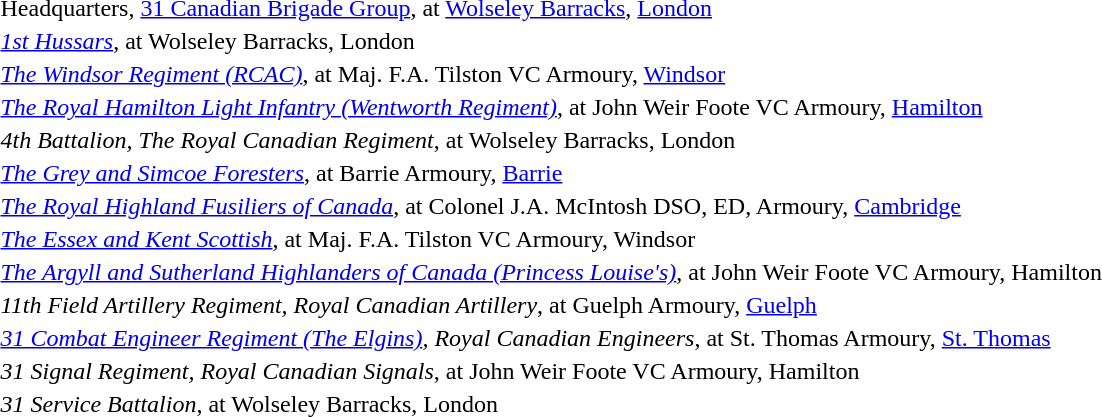<table style="vertical-align:top">
<tr>
<td style="vertical-align:top;line-height: 5px"></td>
<td>Headquarters, <a href='#'>31 Canadian Brigade Group</a>, at <a href='#'>Wolseley Barracks</a>, <a href='#'>London</a></td>
</tr>
<tr>
<td style="vertical-align:top;line-height: 5px"></td>
<td><em><a href='#'>1st Hussars</a></em>, at Wolseley Barracks, London</td>
</tr>
<tr>
<td style="vertical-align:top;line-height: 5px"></td>
<td><em><a href='#'>The Windsor Regiment (RCAC)</a></em>, at Maj. F.A. Tilston VC Armoury, <a href='#'>Windsor</a></td>
</tr>
<tr>
<td style="vertical-align:top;line-height: 5px"></td>
<td><em><a href='#'>The Royal Hamilton Light Infantry (Wentworth Regiment)</a></em>, at John Weir Foote VC Armoury, <a href='#'>Hamilton</a></td>
</tr>
<tr>
<td style="vertical-align:top;line-height: 5px"></td>
<td><em>4th Battalion, The Royal Canadian Regiment</em>, at Wolseley Barracks, London</td>
</tr>
<tr>
<td style="vertical-align:top;line-height: 5px"></td>
<td><em><a href='#'>The Grey and Simcoe Foresters</a></em>, at Barrie Armoury, <a href='#'>Barrie</a></td>
</tr>
<tr>
<td style="vertical-align:top;line-height: 5px"></td>
<td><em><a href='#'>The Royal Highland Fusiliers of Canada</a></em>, at Colonel J.A. McIntosh DSO, ED, Armoury, <a href='#'>Cambridge</a></td>
</tr>
<tr>
<td style="vertical-align:top;line-height: 5px"></td>
<td><em><a href='#'>The Essex and Kent Scottish</a></em>, at Maj. F.A. Tilston VC Armoury, Windsor</td>
</tr>
<tr>
<td style="vertical-align:top;line-height: 5px"></td>
<td><em><a href='#'>The Argyll and Sutherland Highlanders of Canada (Princess Louise's)</a></em>, at John Weir Foote VC Armoury, Hamilton</td>
</tr>
<tr>
<td style="vertical-align:top;line-height: 5px"></td>
<td><em>11th Field Artillery Regiment, Royal Canadian Artillery</em>, at Guelph Armoury, <a href='#'>Guelph</a></td>
</tr>
<tr>
<td style="vertical-align:top;line-height: 5px"></td>
<td><em><a href='#'>31 Combat Engineer Regiment (The Elgins)</a>, Royal Canadian Engineers</em>, at St. Thomas Armoury, <a href='#'>St. Thomas</a></td>
</tr>
<tr>
<td style="vertical-align:top;line-height: 5px"></td>
<td><em>31 Signal Regiment, Royal Canadian Signals</em>, at John Weir Foote VC Armoury, Hamilton</td>
</tr>
<tr>
<td style="vertical-align:top;line-height: 5px"></td>
<td><em>31 Service Battalion</em>, at Wolseley Barracks, London</td>
</tr>
</table>
